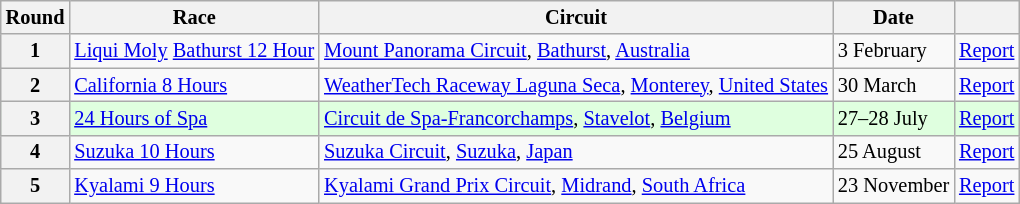<table class="wikitable" style="font-size: 85%;">
<tr>
<th>Round</th>
<th>Race</th>
<th>Circuit</th>
<th>Date</th>
<th></th>
</tr>
<tr>
<th>1</th>
<td><a href='#'>Liqui Moly</a> <a href='#'>Bathurst 12 Hour</a></td>
<td> <a href='#'>Mount Panorama Circuit</a>, <a href='#'>Bathurst</a>, <a href='#'>Australia</a></td>
<td>3 February</td>
<td><a href='#'>Report</a></td>
</tr>
<tr>
<th>2</th>
<td><a href='#'>California 8 Hours</a></td>
<td> <a href='#'>WeatherTech Raceway Laguna Seca</a>, <a href='#'>Monterey</a>, <a href='#'>United States</a></td>
<td>30 March</td>
<td><a href='#'>Report</a></td>
</tr>
<tr bgcolor=#DFFFDF>
<th>3</th>
<td><a href='#'>24 Hours of Spa</a></td>
<td> <a href='#'>Circuit de Spa-Francorchamps</a>, <a href='#'>Stavelot</a>, <a href='#'>Belgium</a></td>
<td>27–28 July</td>
<td><a href='#'>Report</a></td>
</tr>
<tr>
<th>4</th>
<td><a href='#'>Suzuka 10 Hours</a></td>
<td> <a href='#'>Suzuka Circuit</a>, <a href='#'>Suzuka</a>, <a href='#'>Japan</a></td>
<td>25 August</td>
<td><a href='#'>Report</a></td>
</tr>
<tr>
<th>5</th>
<td><a href='#'>Kyalami 9 Hours</a></td>
<td> <a href='#'>Kyalami Grand Prix Circuit</a>, <a href='#'>Midrand</a>, <a href='#'>South Africa</a></td>
<td>23 November</td>
<td><a href='#'>Report</a></td>
</tr>
</table>
